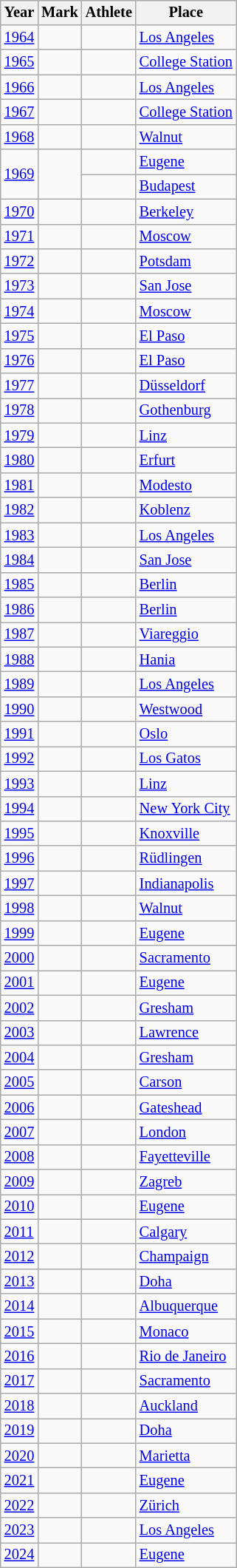<table class="wikitable sortable" style="font-size:85%; display:inline-table;">
<tr>
<th>Year</th>
<th>Mark</th>
<th>Athlete</th>
<th>Place</th>
</tr>
<tr>
<td><a href='#'>1964</a></td>
<td></td>
<td align=left></td>
<td><a href='#'>Los Angeles</a></td>
</tr>
<tr>
<td><a href='#'>1965</a></td>
<td></td>
<td align=left></td>
<td><a href='#'>College Station</a></td>
</tr>
<tr>
<td><a href='#'>1966</a></td>
<td></td>
<td align=left></td>
<td><a href='#'>Los Angeles</a></td>
</tr>
<tr>
<td><a href='#'>1967</a></td>
<td></td>
<td align=left></td>
<td><a href='#'>College Station</a></td>
</tr>
<tr>
<td><a href='#'>1968</a></td>
<td></td>
<td align=left></td>
<td><a href='#'>Walnut</a></td>
</tr>
<tr>
<td rowspan=2><a href='#'>1969</a></td>
<td rowspan=2></td>
<td align=left></td>
<td><a href='#'>Eugene</a></td>
</tr>
<tr>
<td align=left></td>
<td><a href='#'>Budapest</a></td>
</tr>
<tr>
<td><a href='#'>1970</a></td>
<td></td>
<td align=left></td>
<td><a href='#'>Berkeley</a></td>
</tr>
<tr>
<td><a href='#'>1971</a></td>
<td></td>
<td align=left></td>
<td><a href='#'>Moscow</a></td>
</tr>
<tr>
<td><a href='#'>1972</a></td>
<td></td>
<td align=left></td>
<td><a href='#'>Potsdam</a></td>
</tr>
<tr>
<td><a href='#'>1973</a></td>
<td></td>
<td align=left></td>
<td><a href='#'>San Jose</a></td>
</tr>
<tr>
<td><a href='#'>1974</a></td>
<td> </td>
<td align=left></td>
<td><a href='#'>Moscow</a></td>
</tr>
<tr>
<td><a href='#'>1975</a></td>
<td> </td>
<td align=left></td>
<td><a href='#'>El Paso</a></td>
</tr>
<tr>
<td><a href='#'>1976</a></td>
<td> </td>
<td align=left></td>
<td><a href='#'>El Paso</a></td>
</tr>
<tr>
<td><a href='#'>1977</a></td>
<td></td>
<td align=left></td>
<td><a href='#'>Düsseldorf</a></td>
</tr>
<tr>
<td><a href='#'>1978</a></td>
<td></td>
<td align=left></td>
<td><a href='#'>Gothenburg</a></td>
</tr>
<tr>
<td><a href='#'>1979</a></td>
<td></td>
<td align=left></td>
<td><a href='#'>Linz</a></td>
</tr>
<tr>
<td><a href='#'>1980</a></td>
<td></td>
<td align=left></td>
<td><a href='#'>Erfurt</a></td>
</tr>
<tr>
<td><a href='#'>1981</a></td>
<td></td>
<td align=left></td>
<td><a href='#'>Modesto</a></td>
</tr>
<tr>
<td><a href='#'>1982</a></td>
<td></td>
<td align=left></td>
<td><a href='#'>Koblenz</a></td>
</tr>
<tr>
<td><a href='#'>1983</a></td>
<td></td>
<td align=left></td>
<td><a href='#'>Los Angeles</a></td>
</tr>
<tr>
<td><a href='#'>1984</a></td>
<td></td>
<td align=left></td>
<td><a href='#'>San Jose</a></td>
</tr>
<tr>
<td><a href='#'>1985</a></td>
<td></td>
<td align=left></td>
<td><a href='#'>Berlin</a></td>
</tr>
<tr>
<td><a href='#'>1986</a></td>
<td></td>
<td align=left></td>
<td><a href='#'>Berlin</a></td>
</tr>
<tr>
<td><a href='#'>1987</a></td>
<td></td>
<td align=left></td>
<td><a href='#'>Viareggio</a></td>
</tr>
<tr>
<td><a href='#'>1988</a></td>
<td></td>
<td align=left></td>
<td><a href='#'>Hania</a></td>
</tr>
<tr>
<td><a href='#'>1989</a></td>
<td> </td>
<td align=left></td>
<td><a href='#'>Los Angeles</a></td>
</tr>
<tr>
<td><a href='#'>1990</a></td>
<td></td>
<td align=left></td>
<td><a href='#'>Westwood</a></td>
</tr>
<tr>
<td><a href='#'>1991</a></td>
<td></td>
<td align=left></td>
<td><a href='#'>Oslo</a></td>
</tr>
<tr>
<td><a href='#'>1992</a></td>
<td></td>
<td align=left></td>
<td><a href='#'>Los Gatos</a></td>
</tr>
<tr>
<td><a href='#'>1993</a></td>
<td></td>
<td align=left></td>
<td><a href='#'>Linz</a></td>
</tr>
<tr>
<td><a href='#'>1994</a></td>
<td></td>
<td align=left></td>
<td><a href='#'>New York City</a></td>
</tr>
<tr>
<td><a href='#'>1995</a></td>
<td></td>
<td align=left></td>
<td><a href='#'>Knoxville</a></td>
</tr>
<tr>
<td><a href='#'>1996</a></td>
<td></td>
<td align=left></td>
<td><a href='#'>Rüdlingen</a></td>
</tr>
<tr>
<td><a href='#'>1997</a></td>
<td></td>
<td align=left></td>
<td><a href='#'>Indianapolis</a></td>
</tr>
<tr>
<td><a href='#'>1998</a></td>
<td></td>
<td align=left></td>
<td><a href='#'>Walnut</a></td>
</tr>
<tr>
<td><a href='#'>1999</a></td>
<td></td>
<td align=left></td>
<td><a href='#'>Eugene</a></td>
</tr>
<tr>
<td><a href='#'>2000</a></td>
<td></td>
<td align=left></td>
<td><a href='#'>Sacramento</a></td>
</tr>
<tr>
<td><a href='#'>2001</a></td>
<td></td>
<td align=left></td>
<td><a href='#'>Eugene</a></td>
</tr>
<tr>
<td><a href='#'>2002</a></td>
<td></td>
<td align=left></td>
<td><a href='#'>Gresham</a></td>
</tr>
<tr>
<td><a href='#'>2003</a></td>
<td></td>
<td align=left></td>
<td><a href='#'>Lawrence</a></td>
</tr>
<tr>
<td><a href='#'>2004</a></td>
<td></td>
<td align=left></td>
<td><a href='#'>Gresham</a></td>
</tr>
<tr>
<td><a href='#'>2005</a></td>
<td></td>
<td align=left></td>
<td><a href='#'>Carson</a></td>
</tr>
<tr>
<td><a href='#'>2006</a></td>
<td></td>
<td align=left></td>
<td><a href='#'>Gateshead</a></td>
</tr>
<tr>
<td><a href='#'>2007</a></td>
<td></td>
<td align=left></td>
<td><a href='#'>London</a></td>
</tr>
<tr>
<td><a href='#'>2008</a></td>
<td> </td>
<td align=left></td>
<td><a href='#'>Fayetteville</a></td>
</tr>
<tr>
<td><a href='#'>2009</a></td>
<td></td>
<td align=left></td>
<td><a href='#'>Zagreb</a></td>
</tr>
<tr>
<td><a href='#'>2010</a></td>
<td></td>
<td align=left></td>
<td><a href='#'>Eugene</a></td>
</tr>
<tr>
<td><a href='#'>2011</a></td>
<td> </td>
<td align=left></td>
<td><a href='#'>Calgary</a></td>
</tr>
<tr>
<td><a href='#'>2012</a></td>
<td></td>
<td align=left></td>
<td><a href='#'>Champaign</a></td>
</tr>
<tr>
<td><a href='#'>2013</a></td>
<td></td>
<td align=left></td>
<td><a href='#'>Doha</a></td>
</tr>
<tr>
<td><a href='#'>2014</a></td>
<td>  </td>
<td align=left></td>
<td><a href='#'>Albuquerque</a></td>
</tr>
<tr>
<td><a href='#'>2015</a></td>
<td></td>
<td align=left></td>
<td><a href='#'>Monaco</a></td>
</tr>
<tr>
<td><a href='#'>2016</a></td>
<td></td>
<td align=left></td>
<td><a href='#'>Rio de Janeiro</a></td>
</tr>
<tr>
<td><a href='#'>2017</a></td>
<td></td>
<td align=left></td>
<td><a href='#'>Sacramento</a></td>
</tr>
<tr>
<td><a href='#'>2018</a></td>
<td></td>
<td align=left></td>
<td><a href='#'>Auckland</a></td>
</tr>
<tr>
<td><a href='#'>2019</a></td>
<td></td>
<td align=left></td>
<td><a href='#'>Doha</a></td>
</tr>
<tr>
<td><a href='#'>2020</a></td>
<td></td>
<td align=left></td>
<td><a href='#'>Marietta</a></td>
</tr>
<tr>
<td><a href='#'>2021</a></td>
<td></td>
<td align=left></td>
<td><a href='#'>Eugene</a></td>
</tr>
<tr>
<td><a href='#'>2022</a></td>
<td></td>
<td align=left></td>
<td><a href='#'>Zürich</a></td>
</tr>
<tr>
<td><a href='#'>2023</a></td>
<td></td>
<td align=left></td>
<td><a href='#'>Los Angeles</a></td>
</tr>
<tr>
<td><a href='#'>2024</a></td>
<td> </td>
<td align=left></td>
<td><a href='#'>Eugene</a></td>
</tr>
</table>
